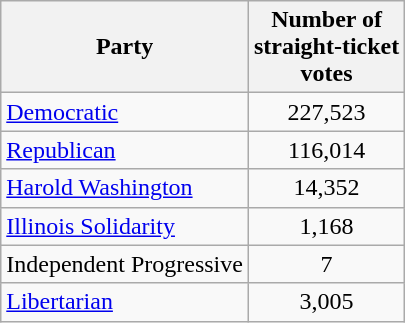<table class="wikitable">
<tr>
<th>Party</th>
<th>Number of<br>straight-ticket<br>votes</th>
</tr>
<tr>
<td><a href='#'>Democratic</a></td>
<td style=text-align:center>227,523</td>
</tr>
<tr>
<td><a href='#'>Republican</a></td>
<td style=text-align:center>116,014</td>
</tr>
<tr>
<td><a href='#'>Harold Washington</a></td>
<td style=text-align:center>14,352</td>
</tr>
<tr>
<td><a href='#'>Illinois Solidarity</a></td>
<td style=text-align:center>1,168</td>
</tr>
<tr>
<td>Independent Progressive</td>
<td style=text-align:center>7</td>
</tr>
<tr>
<td><a href='#'>Libertarian</a></td>
<td style=text-align:center>3,005</td>
</tr>
</table>
